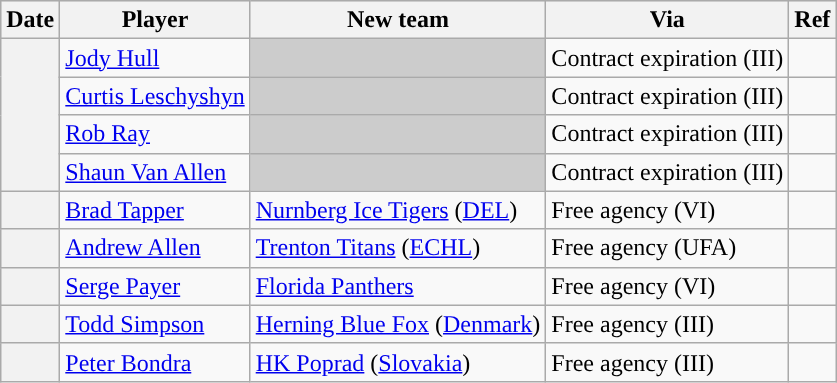<table class="wikitable plainrowheaders">
<tr style="background:#ddd; text-align:center;">
<th>Date</th>
<th>Player</th>
<th>New team</th>
<th>Via</th>
<th>Ref</th>
</tr>
<tr>
<th scope="row" rowspan=4></th>
<td><a href='#'>Jody Hull</a></td>
<td style="background:#ccc"></td>
<td>Contract expiration (III)</td>
<td></td>
</tr>
<tr>
<td><a href='#'>Curtis Leschyshyn</a></td>
<td style="background:#ccc"></td>
<td>Contract expiration (III)</td>
<td></td>
</tr>
<tr>
<td><a href='#'>Rob Ray</a></td>
<td style="background:#ccc"></td>
<td>Contract expiration (III)</td>
<td></td>
</tr>
<tr>
<td><a href='#'>Shaun Van Allen</a></td>
<td style="background:#ccc"></td>
<td>Contract expiration (III)</td>
<td></td>
</tr>
<tr>
<th scope="row"></th>
<td><a href='#'>Brad Tapper</a></td>
<td><a href='#'>Nurnberg Ice Tigers</a> (<a href='#'>DEL</a>)</td>
<td>Free agency (VI)</td>
<td></td>
</tr>
<tr>
<th scope="row"></th>
<td><a href='#'>Andrew Allen</a></td>
<td><a href='#'>Trenton Titans</a> (<a href='#'>ECHL</a>)</td>
<td>Free agency (UFA)</td>
<td></td>
</tr>
<tr>
<th scope="row"></th>
<td><a href='#'>Serge Payer</a></td>
<td><a href='#'>Florida Panthers</a></td>
<td>Free agency (VI)</td>
<td></td>
</tr>
<tr>
<th scope="row"></th>
<td><a href='#'>Todd Simpson</a></td>
<td><a href='#'>Herning Blue Fox</a> (<a href='#'>Denmark</a>)</td>
<td>Free agency (III)</td>
<td></td>
</tr>
<tr>
<th scope="row"></th>
<td><a href='#'>Peter Bondra</a></td>
<td><a href='#'>HK Poprad</a> (<a href='#'>Slovakia</a>)</td>
<td>Free agency (III)</td>
<td></td>
</tr>
</table>
